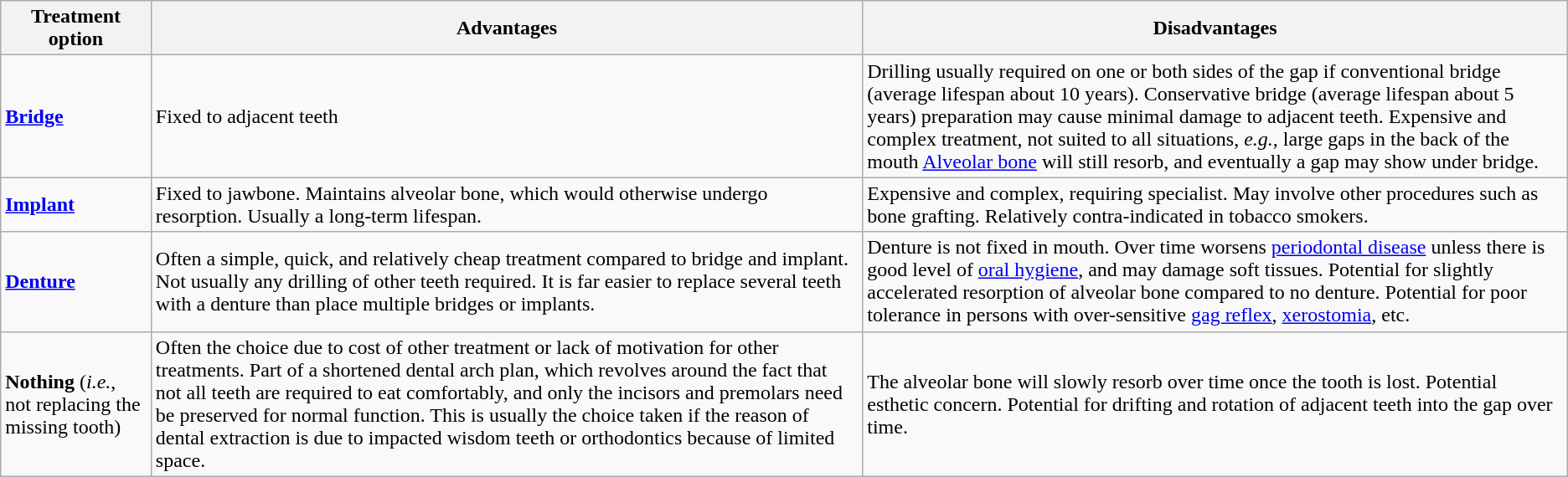<table class="wikitable">
<tr>
<th>Treatment option</th>
<th>Advantages</th>
<th>Disadvantages</th>
</tr>
<tr>
<td><strong><a href='#'>Bridge</a></strong></td>
<td>Fixed to adjacent teeth</td>
<td>Drilling usually required on one or both sides of the gap if conventional bridge (average lifespan about 10 years). Conservative bridge (average lifespan about 5 years) preparation may cause minimal damage to adjacent teeth. Expensive and complex treatment, not suited to all situations, <em>e.g.</em>, large gaps in the back of the mouth <a href='#'>Alveolar bone</a> will still resorb, and eventually a gap may show under bridge.</td>
</tr>
<tr>
<td><strong><a href='#'>Implant</a></strong></td>
<td>Fixed to jawbone. Maintains alveolar bone, which would otherwise undergo resorption. Usually a long-term lifespan.</td>
<td>Expensive and complex, requiring specialist. May involve other procedures such as bone grafting. Relatively contra-indicated in tobacco smokers.</td>
</tr>
<tr>
<td><strong><a href='#'>Denture</a></strong></td>
<td>Often a simple, quick, and relatively cheap treatment compared to bridge and implant. Not usually any drilling of other teeth required. It is far easier to replace several teeth with a denture than place multiple bridges or implants.</td>
<td>Denture is not fixed in mouth. Over time worsens <a href='#'>periodontal disease</a> unless there is good level of <a href='#'>oral hygiene</a>, and may damage soft tissues. Potential for slightly accelerated resorption of alveolar bone compared to no denture. Potential for poor tolerance in persons with over-sensitive <a href='#'>gag reflex</a>, <a href='#'>xerostomia</a>, etc.</td>
</tr>
<tr>
<td><strong>Nothing</strong> (<em>i.e.</em>, not replacing the missing tooth)</td>
<td>Often the choice due to cost of other treatment or lack of motivation for other treatments. Part of a shortened dental arch plan, which revolves around the fact that not all teeth are required to eat comfortably, and only the incisors and premolars need be preserved for normal function. This is usually the choice taken if the reason of dental extraction is due to impacted wisdom teeth or orthodontics because of limited space.</td>
<td>The alveolar bone will slowly resorb over time once the tooth is lost. Potential esthetic concern. Potential for drifting and rotation of adjacent teeth into the gap over time.</td>
</tr>
</table>
